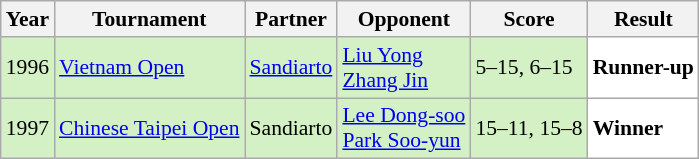<table class="sortable wikitable" style="font-size: 90%;">
<tr>
<th>Year</th>
<th>Tournament</th>
<th>Partner</th>
<th>Opponent</th>
<th>Score</th>
<th>Result</th>
</tr>
<tr style="background:#D4F1C5">
<td align="center">1996</td>
<td align="left"><a href='#'>Vietnam Open</a></td>
<td align="left"> <a href='#'>Sandiarto</a></td>
<td align="left"> <a href='#'>Liu Yong</a> <br>  <a href='#'>Zhang Jin</a></td>
<td align="left">5–15, 6–15</td>
<td style="text-align:left; background:white"> <strong>Runner-up</strong></td>
</tr>
<tr style="background:#D4F1C5">
<td align="center">1997</td>
<td align="left"><a href='#'>Chinese Taipei Open</a></td>
<td align="left"> Sandiarto</td>
<td align="left"> <a href='#'>Lee Dong-soo</a> <br>  <a href='#'>Park Soo-yun</a></td>
<td align="left">15–11, 15–8</td>
<td style="text-align:left; background:white"> <strong>Winner</strong></td>
</tr>
</table>
